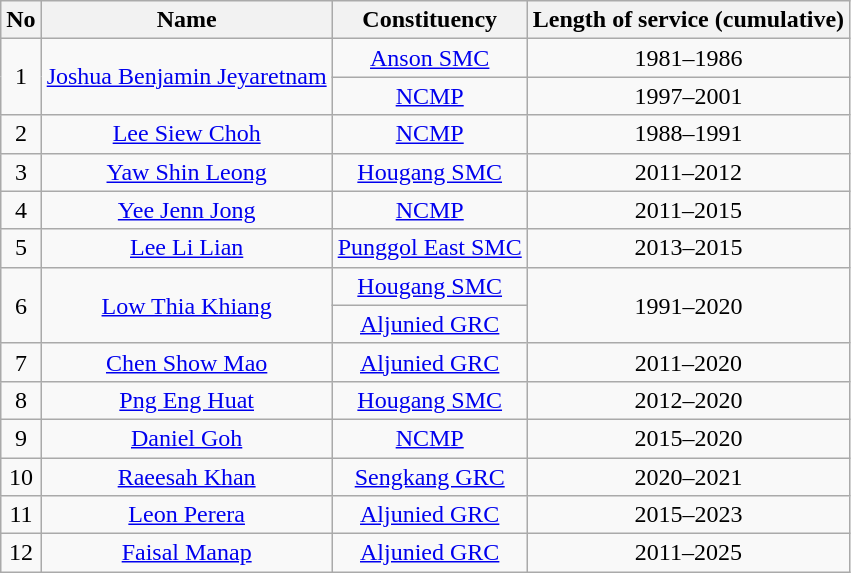<table class="wikitable" style="text-align:center;">
<tr>
<th>No</th>
<th>Name</th>
<th>Constituency</th>
<th>Length of service (cumulative)</th>
</tr>
<tr>
<td rowspan="2">1</td>
<td rowspan="2"><a href='#'>Joshua Benjamin Jeyaretnam</a></td>
<td><a href='#'>Anson SMC</a></td>
<td>1981–1986</td>
</tr>
<tr>
<td><a href='#'>NCMP</a></td>
<td>1997–2001</td>
</tr>
<tr>
<td>2</td>
<td><a href='#'>Lee Siew Choh</a></td>
<td><a href='#'>NCMP</a></td>
<td>1988–1991</td>
</tr>
<tr>
<td>3</td>
<td><a href='#'>Yaw Shin Leong</a></td>
<td><a href='#'>Hougang SMC</a></td>
<td>2011–2012</td>
</tr>
<tr>
<td>4</td>
<td><a href='#'>Yee Jenn Jong</a></td>
<td><a href='#'>NCMP</a></td>
<td>2011–2015</td>
</tr>
<tr>
<td>5</td>
<td><a href='#'>Lee Li Lian</a></td>
<td><a href='#'>Punggol East SMC</a></td>
<td>2013–2015</td>
</tr>
<tr>
<td rowspan="2">6</td>
<td rowspan="2"><a href='#'>Low Thia Khiang</a></td>
<td><a href='#'>Hougang SMC</a></td>
<td rowspan="2">1991–2020</td>
</tr>
<tr>
<td><a href='#'>Aljunied GRC</a></td>
</tr>
<tr>
<td>7</td>
<td><a href='#'>Chen Show Mao</a></td>
<td><a href='#'>Aljunied GRC</a></td>
<td>2011–2020</td>
</tr>
<tr>
<td>8</td>
<td><a href='#'>Png Eng Huat</a></td>
<td><a href='#'>Hougang SMC</a></td>
<td>2012–2020</td>
</tr>
<tr>
<td>9</td>
<td><a href='#'>Daniel Goh</a></td>
<td><a href='#'>NCMP</a></td>
<td>2015–2020</td>
</tr>
<tr>
<td>10</td>
<td><a href='#'>Raeesah Khan</a></td>
<td><a href='#'>Sengkang GRC</a></td>
<td>2020–2021</td>
</tr>
<tr>
<td>11</td>
<td><a href='#'>Leon Perera</a></td>
<td><a href='#'>Aljunied GRC</a></td>
<td>2015–2023</td>
</tr>
<tr>
<td>12</td>
<td><a href='#'>Faisal Manap</a></td>
<td><a href='#'>Aljunied GRC</a></td>
<td>2011–2025</td>
</tr>
</table>
